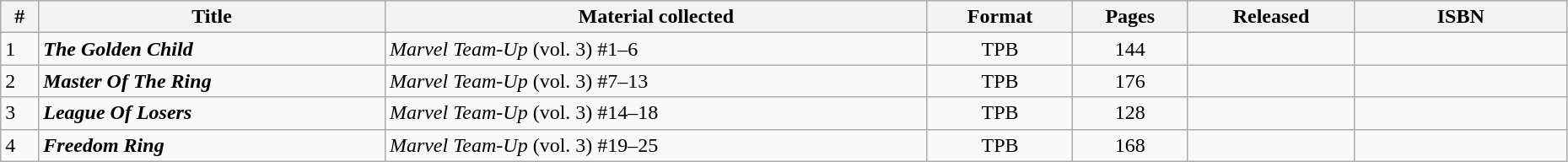<table class="wikitable sortable" width=98%>
<tr>
<th>#</th>
<th>Title</th>
<th>Material collected</th>
<th class="unsortable">Format</th>
<th>Pages</th>
<th>Released</th>
<th class="unsortable" style="width: 10em;">ISBN</th>
</tr>
<tr>
<td>1</td>
<td><strong><em>The Golden Child</em></strong></td>
<td><em>Marvel Team-Up</em> (vol. 3) #1–6</td>
<td style="text-align: center;">TPB</td>
<td style="text-align: center;">144</td>
<td></td>
<td></td>
</tr>
<tr>
<td>2</td>
<td><strong><em>Master Of The Ring</em></strong></td>
<td><em>Marvel Team-Up</em> (vol. 3) #7–13</td>
<td style="text-align: center;">TPB</td>
<td style="text-align: center;">176</td>
<td></td>
<td></td>
</tr>
<tr>
<td>3</td>
<td><strong><em>League Of Losers</em></strong></td>
<td><em>Marvel Team-Up</em> (vol. 3) #14–18</td>
<td style="text-align: center;">TPB</td>
<td style="text-align: center;">128</td>
<td></td>
<td></td>
</tr>
<tr>
<td>4</td>
<td><strong><em>Freedom Ring</em></strong></td>
<td><em>Marvel Team-Up</em> (vol. 3) #19–25</td>
<td style="text-align: center;">TPB</td>
<td style="text-align: center;">168</td>
<td></td>
<td></td>
</tr>
</table>
